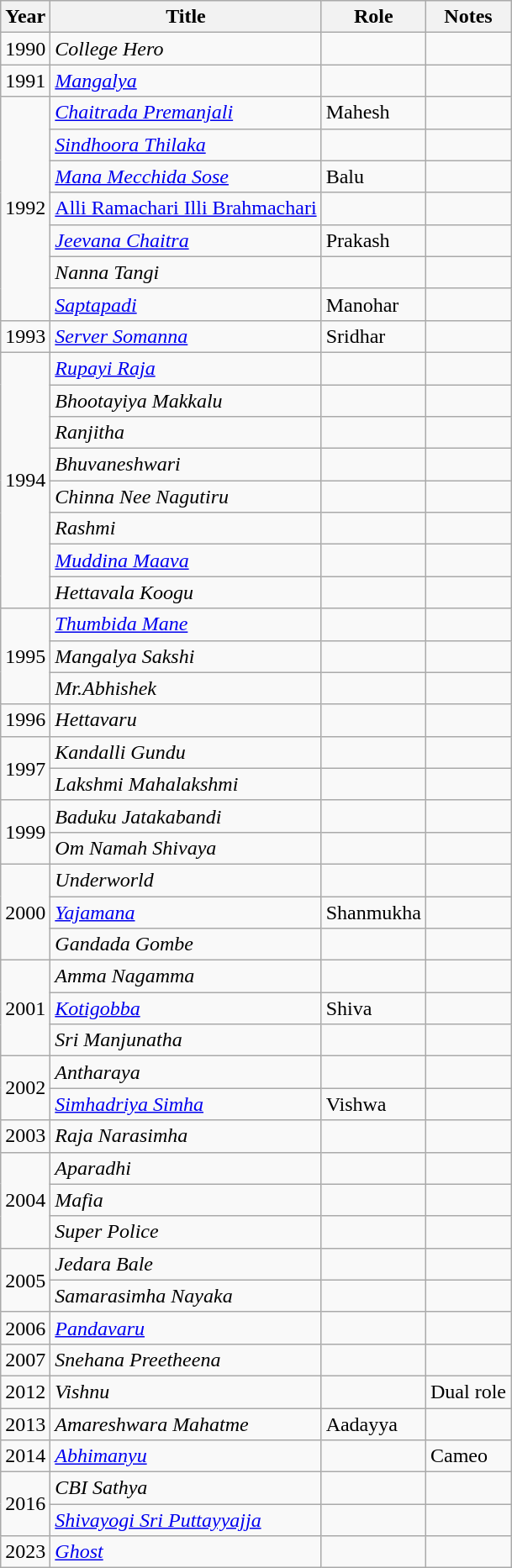<table class="wikitable">
<tr>
<th>Year</th>
<th>Title</th>
<th>Role</th>
<th>Notes</th>
</tr>
<tr>
<td>1990</td>
<td><em>College Hero</em></td>
<td></td>
<td></td>
</tr>
<tr>
<td>1991</td>
<td><em><a href='#'>Mangalya</a></em></td>
<td></td>
<td></td>
</tr>
<tr>
<td rowspan="7">1992</td>
<td><em><a href='#'>Chaitrada Premanjali</a></em></td>
<td>Mahesh</td>
<td></td>
</tr>
<tr>
<td><em><a href='#'>Sindhoora Thilaka</a></em></td>
<td></td>
<td></td>
</tr>
<tr>
<td><em><a href='#'>Mana Mecchida Sose</a></em></td>
<td>Balu</td>
<td></td>
</tr>
<tr>
<td><a href='#'>Alli Ramachari Illi Brahmachari</a></td>
<td></td>
<td></td>
</tr>
<tr>
<td><em><a href='#'>Jeevana Chaitra</a></em></td>
<td>Prakash</td>
<td></td>
</tr>
<tr>
<td><em>Nanna Tangi</em></td>
<td></td>
<td></td>
</tr>
<tr>
<td><em><a href='#'>Saptapadi</a></em></td>
<td>Manohar</td>
<td></td>
</tr>
<tr>
<td>1993</td>
<td><em><a href='#'>Server Somanna</a></em></td>
<td>Sridhar</td>
<td></td>
</tr>
<tr>
<td rowspan="8">1994</td>
<td><em><a href='#'>Rupayi Raja</a></em></td>
<td></td>
<td></td>
</tr>
<tr>
<td><em>Bhootayiya Makkalu</em></td>
<td></td>
<td></td>
</tr>
<tr>
<td><em>Ranjitha</em></td>
<td></td>
<td></td>
</tr>
<tr>
<td><em>Bhuvaneshwari</em></td>
<td></td>
<td></td>
</tr>
<tr>
<td><em>Chinna Nee Nagutiru</em></td>
<td></td>
<td></td>
</tr>
<tr>
<td><em>Rashmi</em></td>
<td></td>
<td></td>
</tr>
<tr>
<td><em><a href='#'>Muddina Maava</a></em></td>
<td></td>
<td></td>
</tr>
<tr>
<td><em>Hettavala Koogu</em></td>
<td></td>
<td></td>
</tr>
<tr>
<td rowspan="3">1995</td>
<td><em><a href='#'>Thumbida Mane</a></em></td>
<td></td>
<td></td>
</tr>
<tr>
<td><em>Mangalya Sakshi</em></td>
<td></td>
<td></td>
</tr>
<tr>
<td><em>Mr.Abhishek</em></td>
<td></td>
<td></td>
</tr>
<tr>
<td>1996</td>
<td><em>Hettavaru</em></td>
<td></td>
<td></td>
</tr>
<tr>
<td rowspan="2">1997</td>
<td><em>Kandalli Gundu</em></td>
<td></td>
<td></td>
</tr>
<tr>
<td><em>Lakshmi Mahalakshmi</em></td>
<td></td>
<td></td>
</tr>
<tr>
<td rowspan="2">1999</td>
<td><em>Baduku Jatakabandi</em></td>
<td></td>
<td></td>
</tr>
<tr>
<td><em>Om Namah Shivaya</em></td>
<td></td>
<td></td>
</tr>
<tr>
<td rowspan="3">2000</td>
<td><em>Underworld</em></td>
<td></td>
<td></td>
</tr>
<tr>
<td><em><a href='#'>Yajamana</a></em></td>
<td>Shanmukha</td>
<td></td>
</tr>
<tr>
<td><em>Gandada Gombe</em></td>
<td></td>
<td></td>
</tr>
<tr>
<td rowspan="3">2001</td>
<td><em>Amma Nagamma</em></td>
<td></td>
<td></td>
</tr>
<tr>
<td><em><a href='#'>Kotigobba</a></em></td>
<td>Shiva</td>
<td></td>
</tr>
<tr>
<td><em>Sri Manjunatha</em></td>
<td></td>
<td></td>
</tr>
<tr>
<td rowspan="2">2002</td>
<td><em>Antharaya</em></td>
<td></td>
<td></td>
</tr>
<tr>
<td><em><a href='#'>Simhadriya Simha</a></em></td>
<td>Vishwa</td>
<td></td>
</tr>
<tr>
<td>2003</td>
<td><em>Raja Narasimha</em></td>
<td></td>
<td></td>
</tr>
<tr>
<td rowspan="3">2004</td>
<td><em>Aparadhi</em></td>
<td></td>
<td></td>
</tr>
<tr>
<td><em>Mafia</em></td>
<td></td>
<td></td>
</tr>
<tr>
<td><em>Super Police</em></td>
<td></td>
<td></td>
</tr>
<tr>
<td rowspan="2">2005</td>
<td><em>Jedara Bale</em></td>
<td></td>
<td></td>
</tr>
<tr>
<td><em>Samarasimha Nayaka</em></td>
<td></td>
<td></td>
</tr>
<tr>
<td>2006</td>
<td><em><a href='#'>Pandavaru</a></em></td>
<td></td>
<td></td>
</tr>
<tr>
<td>2007</td>
<td><em>Snehana Preetheena</em></td>
<td></td>
<td></td>
</tr>
<tr>
<td>2012</td>
<td><em>Vishnu</em></td>
<td></td>
<td>Dual role</td>
</tr>
<tr>
<td>2013</td>
<td><em>Amareshwara Mahatme</em></td>
<td>Aadayya</td>
<td></td>
</tr>
<tr>
<td>2014</td>
<td><em><a href='#'>Abhimanyu</a></em></td>
<td></td>
<td>Cameo</td>
</tr>
<tr>
<td rowspan="2">2016</td>
<td><em>CBI Sathya</em></td>
<td></td>
<td></td>
</tr>
<tr>
<td><em><a href='#'>Shivayogi Sri Puttayyajja</a></em></td>
<td></td>
<td></td>
</tr>
<tr>
<td>2023</td>
<td><em><a href='#'>Ghost</a></em></td>
<td></td>
<td></td>
</tr>
</table>
